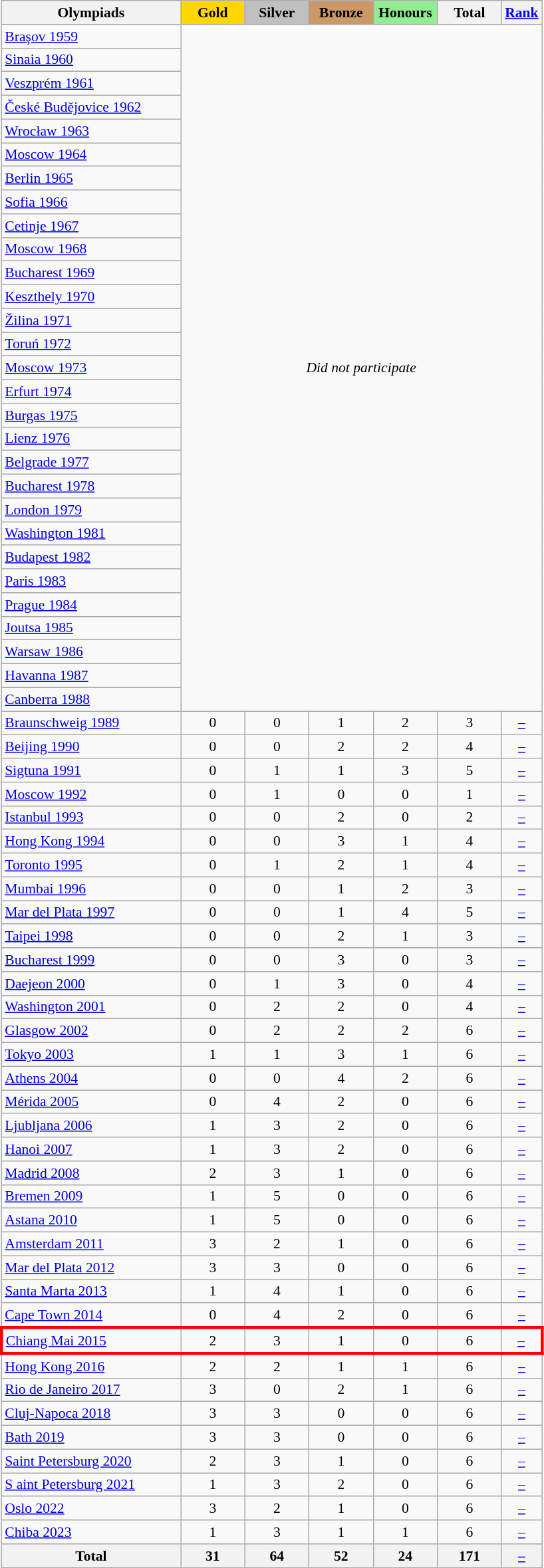<table class="wikitable" style="text-align:center; font-size:90%;">
<tr>
<th style="width:12em;">Olympiads</th>
<th style="width:4em; background:gold;">Gold</th>
<th style="width:4em; background:silver;">Silver</th>
<th style="width:4em; background:#cc9966;">Bronze</th>
<th style="width:4em; background:#90EE90;">Honours</th>
<th style="width:4em;">Total</th>
<th style="width:2em;"><a href='#'>Rank</a></th>
</tr>
<tr>
<td align=left> <a href='#'>Braşov 1959</a></td>
<td align=center colspan=6 rowspan="29"><em>Did not participate</em></td>
</tr>
<tr>
<td align=left> <a href='#'>Sinaia 1960</a></td>
</tr>
<tr>
<td align=left> <a href='#'>Veszprém 1961</a></td>
</tr>
<tr>
<td align=left> <a href='#'>České Budějovice 1962</a></td>
</tr>
<tr>
<td align=left> <a href='#'>Wrocław 1963</a></td>
</tr>
<tr>
<td align=left> <a href='#'>Moscow 1964</a></td>
</tr>
<tr>
<td align=left> <a href='#'>Berlin 1965</a></td>
</tr>
<tr>
<td align=left> <a href='#'>Sofia 1966</a></td>
</tr>
<tr>
<td align=left> <a href='#'>Cetinje 1967</a></td>
</tr>
<tr>
<td align=left> <a href='#'>Moscow 1968</a></td>
</tr>
<tr>
<td align=left> <a href='#'>Bucharest 1969</a></td>
</tr>
<tr>
<td align=left> <a href='#'>Keszthely 1970</a></td>
</tr>
<tr>
<td align=left> <a href='#'>Žilina 1971</a></td>
</tr>
<tr>
<td align=left> <a href='#'>Toruń 1972</a></td>
</tr>
<tr>
<td align=left> <a href='#'>Moscow 1973</a></td>
</tr>
<tr>
<td align=left> <a href='#'>Erfurt 1974</a></td>
</tr>
<tr>
<td align=left> <a href='#'>Burgas 1975</a></td>
</tr>
<tr>
<td align=left> <a href='#'>Lienz 1976</a></td>
</tr>
<tr>
<td align=left> <a href='#'>Belgrade 1977</a></td>
</tr>
<tr>
<td align=left> <a href='#'>Bucharest 1978</a></td>
</tr>
<tr>
<td align=left> <a href='#'>London 1979</a></td>
</tr>
<tr>
<td align=left> <a href='#'>Washington 1981</a></td>
</tr>
<tr>
<td align=left> <a href='#'>Budapest 1982</a></td>
</tr>
<tr>
<td align=left> <a href='#'>Paris 1983</a></td>
</tr>
<tr>
<td align=left> <a href='#'>Prague 1984</a></td>
</tr>
<tr>
<td align=left> <a href='#'>Joutsa 1985</a></td>
</tr>
<tr>
<td align=left> <a href='#'>Warsaw 1986</a></td>
</tr>
<tr>
<td align=left> <a href='#'>Havanna 1987</a></td>
</tr>
<tr>
<td align=left> <a href='#'>Canberra 1988</a></td>
</tr>
<tr>
<td align=left> <a href='#'>Braunschweig 1989</a></td>
<td>0</td>
<td>0</td>
<td>1</td>
<td>2</td>
<td>3</td>
<td><a href='#'>–</a></td>
</tr>
<tr>
<td align=left> <a href='#'>Beijing 1990</a></td>
<td>0</td>
<td>0</td>
<td>2</td>
<td>2</td>
<td>4</td>
<td><a href='#'>–</a></td>
</tr>
<tr>
<td align=left> <a href='#'>Sigtuna 1991</a></td>
<td>0</td>
<td>1</td>
<td>1</td>
<td>3</td>
<td>5</td>
<td><a href='#'>–</a></td>
</tr>
<tr>
<td align=left> <a href='#'>Moscow 1992</a></td>
<td>0</td>
<td>1</td>
<td>0</td>
<td>0</td>
<td>1</td>
<td><a href='#'>–</a></td>
</tr>
<tr>
<td align=left> <a href='#'>Istanbul 1993</a></td>
<td>0</td>
<td>0</td>
<td>2</td>
<td>0</td>
<td>2</td>
<td><a href='#'>–</a></td>
</tr>
<tr>
<td align=left> <a href='#'>Hong Kong 1994</a></td>
<td>0</td>
<td>0</td>
<td>3</td>
<td>1</td>
<td>4</td>
<td><a href='#'>–</a></td>
</tr>
<tr>
<td align=left> <a href='#'>Toronto 1995</a></td>
<td>0</td>
<td>1</td>
<td>2</td>
<td>1</td>
<td>4</td>
<td><a href='#'>–</a></td>
</tr>
<tr>
<td align=left> <a href='#'>Mumbai 1996</a></td>
<td>0</td>
<td>0</td>
<td>1</td>
<td>2</td>
<td>3</td>
<td><a href='#'>–</a></td>
</tr>
<tr>
<td align=left> <a href='#'>Mar del Plata 1997</a></td>
<td>0</td>
<td>0</td>
<td>1</td>
<td>4</td>
<td>5</td>
<td><a href='#'>–</a></td>
</tr>
<tr>
<td align=left> <a href='#'>Taipei 1998</a></td>
<td>0</td>
<td>0</td>
<td>2</td>
<td>1</td>
<td>3</td>
<td><a href='#'>–</a></td>
</tr>
<tr>
<td align=left> <a href='#'>Bucharest 1999</a></td>
<td>0</td>
<td>0</td>
<td>3</td>
<td>0</td>
<td>3</td>
<td><a href='#'>–</a></td>
</tr>
<tr>
<td align=left> <a href='#'>Daejeon 2000</a></td>
<td>0</td>
<td>1</td>
<td>3</td>
<td>0</td>
<td>4</td>
<td><a href='#'>–</a></td>
</tr>
<tr>
<td align=left> <a href='#'>Washington 2001</a></td>
<td>0</td>
<td>2</td>
<td>2</td>
<td>0</td>
<td>4</td>
<td><a href='#'>–</a></td>
</tr>
<tr>
<td align=left> <a href='#'>Glasgow 2002</a></td>
<td>0</td>
<td>2</td>
<td>2</td>
<td>2</td>
<td>6</td>
<td><a href='#'>–</a></td>
</tr>
<tr>
<td align=left> <a href='#'>Tokyo 2003</a></td>
<td>1</td>
<td>1</td>
<td>3</td>
<td>1</td>
<td>6</td>
<td><a href='#'>–</a></td>
</tr>
<tr>
<td align=left> <a href='#'>Athens 2004</a></td>
<td>0</td>
<td>0</td>
<td>4</td>
<td>2</td>
<td>6</td>
<td><a href='#'>–</a></td>
</tr>
<tr>
<td align=left> <a href='#'>Mérida 2005</a></td>
<td>0</td>
<td>4</td>
<td>2</td>
<td>0</td>
<td>6</td>
<td><a href='#'>–</a></td>
</tr>
<tr>
<td align=left> <a href='#'>Ljubljana 2006</a></td>
<td>1</td>
<td>3</td>
<td>2</td>
<td>0</td>
<td>6</td>
<td><a href='#'>–</a></td>
</tr>
<tr>
<td align=left> <a href='#'>Hanoi 2007</a></td>
<td>1</td>
<td>3</td>
<td>2</td>
<td>0</td>
<td>6</td>
<td><a href='#'>–</a></td>
</tr>
<tr>
<td align=left> <a href='#'>Madrid 2008</a></td>
<td>2</td>
<td>3</td>
<td>1</td>
<td>0</td>
<td>6</td>
<td><a href='#'>–</a></td>
</tr>
<tr>
<td align=left> <a href='#'>Bremen 2009</a></td>
<td>1</td>
<td>5</td>
<td>0</td>
<td>0</td>
<td>6</td>
<td><a href='#'>–</a></td>
</tr>
<tr>
<td align=left> <a href='#'>Astana 2010</a></td>
<td>1</td>
<td>5</td>
<td>0</td>
<td>0</td>
<td>6</td>
<td><a href='#'>–</a></td>
</tr>
<tr>
<td align=left> <a href='#'>Amsterdam 2011</a></td>
<td>3</td>
<td>2</td>
<td>1</td>
<td>0</td>
<td>6</td>
<td><a href='#'>–</a></td>
</tr>
<tr>
<td align=left> <a href='#'>Mar del Plata 2012</a></td>
<td>3</td>
<td>3</td>
<td>0</td>
<td>0</td>
<td>6</td>
<td><a href='#'>–</a></td>
</tr>
<tr>
<td align=left> <a href='#'>Santa Marta 2013</a></td>
<td>1</td>
<td>4</td>
<td>1</td>
<td>0</td>
<td>6</td>
<td><a href='#'>–</a></td>
</tr>
<tr>
<td align=left> <a href='#'>Cape Town 2014</a></td>
<td>0</td>
<td>4</td>
<td>2</td>
<td>0</td>
<td>6</td>
<td><a href='#'>–</a></td>
</tr>
<tr style="border: 3px solid red">
<td align=left> <a href='#'>Chiang Mai 2015</a></td>
<td>2</td>
<td>3</td>
<td>1</td>
<td>0</td>
<td>6</td>
<td><a href='#'>–</a></td>
</tr>
<tr>
<td align=left> <a href='#'>Hong Kong 2016</a></td>
<td>2</td>
<td>2</td>
<td>1</td>
<td>1</td>
<td>6</td>
<td><a href='#'>–</a></td>
</tr>
<tr>
<td align=left> <a href='#'>Rio de Janeiro 2017</a></td>
<td>3</td>
<td>0</td>
<td>2</td>
<td>1</td>
<td>6</td>
<td><a href='#'>–</a></td>
</tr>
<tr>
<td align=left> <a href='#'>Cluj-Napoca 2018</a></td>
<td>3</td>
<td>3</td>
<td>0</td>
<td>0</td>
<td>6</td>
<td><a href='#'>–</a></td>
</tr>
<tr>
<td align=left> <a href='#'>Bath 2019</a></td>
<td>3</td>
<td>3</td>
<td>0</td>
<td>0</td>
<td>6</td>
<td><a href='#'>–</a></td>
</tr>
<tr>
<td align=left> <a href='#'>Saint Petersburg 2020</a></td>
<td>2</td>
<td>3</td>
<td>1</td>
<td>0</td>
<td>6</td>
<td><a href='#'>–</a></td>
</tr>
<tr>
<td align=left> <a href='#'>S aint Petersburg 2021</a></td>
<td>1</td>
<td>3</td>
<td>2</td>
<td>0</td>
<td>6</td>
<td><a href='#'>–</a></td>
</tr>
<tr>
<td align=left> <a href='#'>Oslo 2022</a></td>
<td>3</td>
<td>2</td>
<td>1</td>
<td>0</td>
<td>6</td>
<td><a href='#'>–</a></td>
</tr>
<tr>
<td align=left> <a href='#'>Chiba 2023</a></td>
<td>1</td>
<td>3</td>
<td>1</td>
<td>1</td>
<td>6</td>
<td><a href='#'>–</a></td>
</tr>
<tr>
<th colspan=1>Total</th>
<th>31</th>
<th>64</th>
<th>52</th>
<th>24</th>
<th>171</th>
<th><a href='#'>–</a></th>
</tr>
</table>
